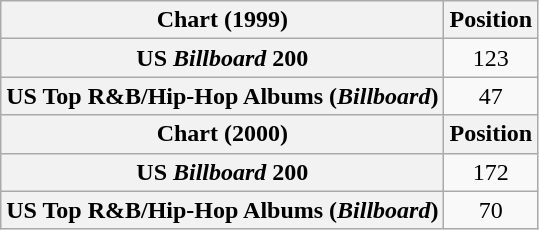<table class="wikitable plainrowheaders">
<tr>
<th>Chart (1999)</th>
<th>Position</th>
</tr>
<tr>
<th scope="row">US <em>Billboard</em> 200</th>
<td align="center">123</td>
</tr>
<tr>
<th scope="row">US Top R&B/Hip-Hop Albums (<em>Billboard</em>)</th>
<td align="center">47</td>
</tr>
<tr>
<th>Chart (2000)</th>
<th>Position</th>
</tr>
<tr>
<th scope="row">US <em>Billboard</em> 200</th>
<td align="center">172</td>
</tr>
<tr>
<th scope="row">US Top R&B/Hip-Hop Albums (<em>Billboard</em>)</th>
<td align="center">70</td>
</tr>
</table>
